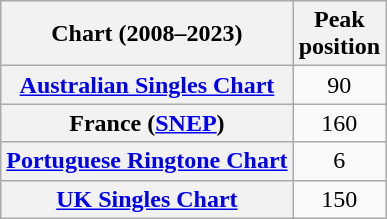<table class="wikitable sortable plainrowheaders" style="text-align:center">
<tr>
<th scope="col">Chart (2008–2023)</th>
<th scope="col">Peak<br>position</th>
</tr>
<tr>
<th scope="row"><a href='#'>Australian Singles Chart</a></th>
<td>90</td>
</tr>
<tr>
<th scope="row">France (<a href='#'>SNEP</a>)</th>
<td>160</td>
</tr>
<tr>
<th scope="row"><a href='#'>Portuguese Ringtone Chart</a></th>
<td>6</td>
</tr>
<tr>
<th scope="row"><a href='#'>UK Singles Chart</a></th>
<td>150</td>
</tr>
</table>
